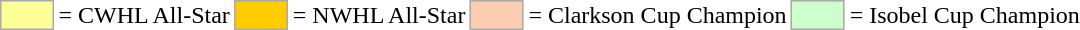<table>
<tr>
<td style="background-color:#FFFF99; border:1px solid #aaaaaa; width:2em;"></td>
<td>= CWHL All-Star</td>
<td style="background-color:#FFCC00; border:1px solid #aaaaaa; width:2em;"></td>
<td>= NWHL All-Star</td>
<td style="background-color:#FBCEB1; border:1px solid #aaaaaa; width:2em;"></td>
<td>= Clarkson Cup Champion</td>
<td style="background-color:#CCFFCC; border:1px solid #aaaaaa; width:2em;"></td>
<td>= Isobel Cup Champion</td>
</tr>
</table>
